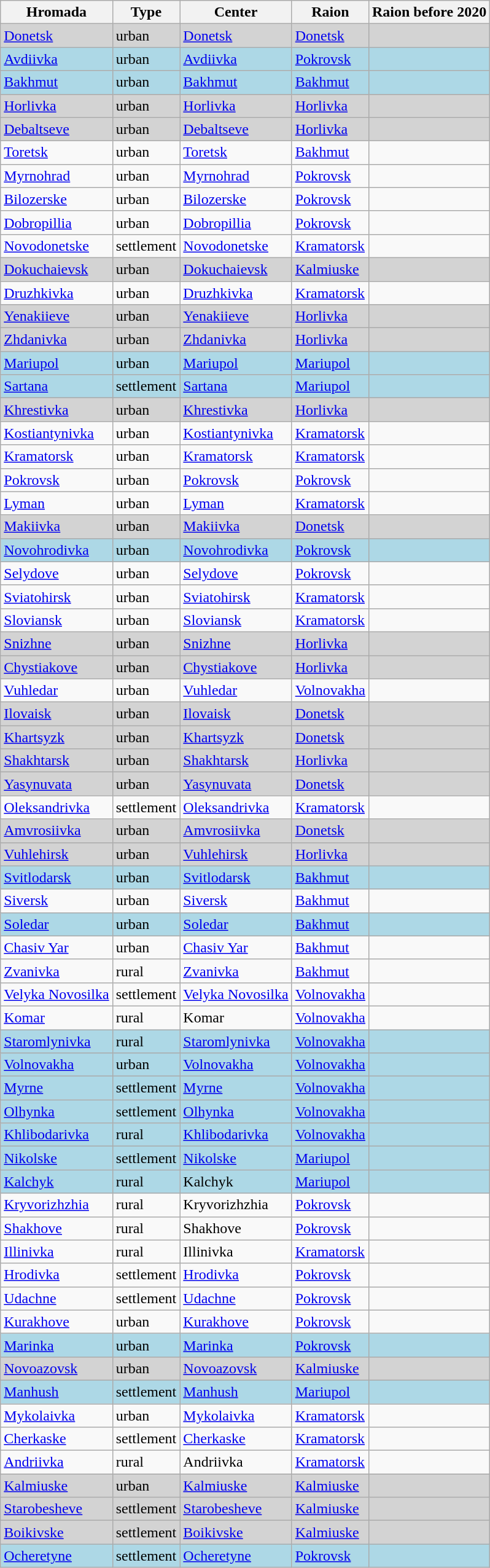<table class='wikitable sortable'>
<tr>
<th>Hromada</th>
<th>Type</th>
<th>Center</th>
<th>Raion</th>
<th>Raion before 2020</th>
</tr>
<tr bgcolor=lightgray>
<td><a href='#'>Donetsk</a></td>
<td>urban</td>
<td><a href='#'>Donetsk</a></td>
<td><a href='#'>Donetsk</a></td>
<td></td>
</tr>
<tr bgcolor=lightblue>
<td><a href='#'>Avdiivka</a></td>
<td>urban</td>
<td><a href='#'>Avdiivka</a></td>
<td><a href='#'>Pokrovsk</a></td>
<td></td>
</tr>
<tr bgcolor=lightblue>
<td><a href='#'>Bakhmut</a></td>
<td>urban</td>
<td><a href='#'>Bakhmut</a></td>
<td><a href='#'>Bakhmut</a></td>
<td></td>
</tr>
<tr bgcolor=lightgray>
<td><a href='#'>Horlivka</a></td>
<td>urban</td>
<td><a href='#'>Horlivka</a></td>
<td><a href='#'>Horlivka</a></td>
<td></td>
</tr>
<tr bgcolor=lightgray>
<td><a href='#'>Debaltseve</a></td>
<td>urban</td>
<td><a href='#'>Debaltseve</a></td>
<td><a href='#'>Horlivka</a></td>
<td></td>
</tr>
<tr>
<td><a href='#'>Toretsk</a></td>
<td>urban</td>
<td><a href='#'>Toretsk</a></td>
<td><a href='#'>Bakhmut</a></td>
<td></td>
</tr>
<tr>
<td><a href='#'>Myrnohrad</a></td>
<td>urban</td>
<td><a href='#'>Myrnohrad</a></td>
<td><a href='#'>Pokrovsk</a></td>
<td></td>
</tr>
<tr>
<td><a href='#'>Bilozerske</a></td>
<td>urban</td>
<td><a href='#'>Bilozerske</a></td>
<td><a href='#'>Pokrovsk</a></td>
<td></td>
</tr>
<tr>
<td><a href='#'>Dobropillia</a></td>
<td>urban</td>
<td><a href='#'>Dobropillia</a></td>
<td><a href='#'>Pokrovsk</a></td>
<td></td>
</tr>
<tr>
<td><a href='#'>Novodonetske</a></td>
<td>settlement</td>
<td><a href='#'>Novodonetske</a></td>
<td><a href='#'>Kramatorsk</a></td>
<td></td>
</tr>
<tr bgcolor=lightgray>
<td><a href='#'>Dokuchaievsk</a></td>
<td>urban</td>
<td><a href='#'>Dokuchaievsk</a></td>
<td><a href='#'>Kalmiuske</a></td>
<td></td>
</tr>
<tr>
<td><a href='#'>Druzhkivka</a></td>
<td>urban</td>
<td><a href='#'>Druzhkivka</a></td>
<td><a href='#'>Kramatorsk</a></td>
<td></td>
</tr>
<tr bgcolor=lightgray>
<td><a href='#'>Yenakiieve</a></td>
<td>urban</td>
<td><a href='#'>Yenakiieve</a></td>
<td><a href='#'>Horlivka</a></td>
<td></td>
</tr>
<tr bgcolor=lightgray>
<td><a href='#'>Zhdanivka</a></td>
<td>urban</td>
<td><a href='#'>Zhdanivka</a></td>
<td><a href='#'>Horlivka</a></td>
<td></td>
</tr>
<tr bgcolor=lightblue>
<td><a href='#'>Mariupol</a></td>
<td>urban</td>
<td><a href='#'>Mariupol</a></td>
<td><a href='#'>Mariupol</a></td>
<td></td>
</tr>
<tr bgcolor=lightblue>
<td><a href='#'>Sartana</a></td>
<td>settlement</td>
<td><a href='#'>Sartana</a></td>
<td><a href='#'>Mariupol</a></td>
<td></td>
</tr>
<tr bgcolor=lightgray>
<td><a href='#'>Khrestivka</a></td>
<td>urban</td>
<td><a href='#'>Khrestivka</a></td>
<td><a href='#'>Horlivka</a></td>
<td></td>
</tr>
<tr>
<td><a href='#'>Kostiantynivka</a></td>
<td>urban</td>
<td><a href='#'>Kostiantynivka</a></td>
<td><a href='#'>Kramatorsk</a></td>
<td></td>
</tr>
<tr>
<td><a href='#'>Kramatorsk</a></td>
<td>urban</td>
<td><a href='#'>Kramatorsk</a></td>
<td><a href='#'>Kramatorsk</a></td>
<td></td>
</tr>
<tr>
<td><a href='#'>Pokrovsk</a></td>
<td>urban</td>
<td><a href='#'>Pokrovsk</a></td>
<td><a href='#'>Pokrovsk</a></td>
<td></td>
</tr>
<tr>
<td><a href='#'>Lyman</a></td>
<td>urban</td>
<td><a href='#'>Lyman</a></td>
<td><a href='#'>Kramatorsk</a></td>
<td></td>
</tr>
<tr bgcolor=lightgray>
<td><a href='#'>Makiivka</a></td>
<td>urban</td>
<td><a href='#'>Makiivka</a></td>
<td><a href='#'>Donetsk</a></td>
<td></td>
</tr>
<tr bgcolor=lightblue>
<td><a href='#'>Novohrodivka</a></td>
<td>urban</td>
<td><a href='#'>Novohrodivka</a></td>
<td><a href='#'>Pokrovsk</a></td>
<td></td>
</tr>
<tr>
<td><a href='#'>Selydove</a></td>
<td>urban</td>
<td><a href='#'>Selydove</a></td>
<td><a href='#'>Pokrovsk</a></td>
<td></td>
</tr>
<tr>
<td><a href='#'>Sviatohirsk</a></td>
<td>urban</td>
<td><a href='#'>Sviatohirsk</a></td>
<td><a href='#'>Kramatorsk</a></td>
<td></td>
</tr>
<tr>
<td><a href='#'>Sloviansk</a></td>
<td>urban</td>
<td><a href='#'>Sloviansk</a></td>
<td><a href='#'>Kramatorsk</a></td>
<td></td>
</tr>
<tr bgcolor=lightgray>
<td><a href='#'>Snizhne</a></td>
<td>urban</td>
<td><a href='#'>Snizhne</a></td>
<td><a href='#'>Horlivka</a></td>
<td></td>
</tr>
<tr bgcolor=lightgray>
<td><a href='#'>Chystiakove</a></td>
<td>urban</td>
<td><a href='#'>Chystiakove</a></td>
<td><a href='#'>Horlivka</a></td>
<td></td>
</tr>
<tr>
<td><a href='#'>Vuhledar</a></td>
<td>urban</td>
<td><a href='#'>Vuhledar</a></td>
<td><a href='#'>Volnovakha</a></td>
<td></td>
</tr>
<tr bgcolor=lightgray>
<td><a href='#'>Ilovaisk</a></td>
<td>urban</td>
<td><a href='#'>Ilovaisk</a></td>
<td><a href='#'>Donetsk</a></td>
<td></td>
</tr>
<tr bgcolor=lightgray>
<td><a href='#'>Khartsyzk</a></td>
<td>urban</td>
<td><a href='#'>Khartsyzk</a></td>
<td><a href='#'>Donetsk</a></td>
<td></td>
</tr>
<tr bgcolor=lightgray>
<td><a href='#'>Shakhtarsk</a></td>
<td>urban</td>
<td><a href='#'>Shakhtarsk</a></td>
<td><a href='#'>Horlivka</a></td>
<td></td>
</tr>
<tr bgcolor=lightgray>
<td><a href='#'>Yasynuvata</a></td>
<td>urban</td>
<td><a href='#'>Yasynuvata</a></td>
<td><a href='#'>Donetsk</a></td>
<td></td>
</tr>
<tr>
<td><a href='#'>Oleksandrivka</a></td>
<td>settlement</td>
<td><a href='#'>Oleksandrivka</a></td>
<td><a href='#'>Kramatorsk</a></td>
<td></td>
</tr>
<tr bgcolor=lightgray>
<td><a href='#'>Amvrosiivka</a></td>
<td>urban</td>
<td><a href='#'>Amvrosiivka</a></td>
<td><a href='#'>Donetsk</a></td>
<td></td>
</tr>
<tr bgcolor=lightgray>
<td><a href='#'>Vuhlehirsk</a></td>
<td>urban</td>
<td><a href='#'>Vuhlehirsk</a></td>
<td><a href='#'>Horlivka</a></td>
<td></td>
</tr>
<tr bgcolor=lightblue>
<td><a href='#'>Svitlodarsk</a></td>
<td>urban</td>
<td><a href='#'>Svitlodarsk</a></td>
<td><a href='#'>Bakhmut</a></td>
<td></td>
</tr>
<tr>
<td><a href='#'>Siversk</a></td>
<td>urban</td>
<td><a href='#'>Siversk</a></td>
<td><a href='#'>Bakhmut</a></td>
<td></td>
</tr>
<tr bgcolor=lightblue>
<td><a href='#'>Soledar</a></td>
<td>urban</td>
<td><a href='#'>Soledar</a></td>
<td><a href='#'>Bakhmut</a></td>
<td></td>
</tr>
<tr>
<td><a href='#'>Chasiv Yar</a></td>
<td>urban</td>
<td><a href='#'>Chasiv Yar</a></td>
<td><a href='#'>Bakhmut</a></td>
<td></td>
</tr>
<tr>
<td><a href='#'>Zvanivka</a></td>
<td>rural</td>
<td><a href='#'>Zvanivka</a></td>
<td><a href='#'>Bakhmut</a></td>
<td></td>
</tr>
<tr>
<td><a href='#'>Velyka Novosilka</a></td>
<td>settlement</td>
<td><a href='#'>Velyka Novosilka</a></td>
<td><a href='#'>Volnovakha</a></td>
<td></td>
</tr>
<tr>
<td><a href='#'>Komar</a></td>
<td>rural</td>
<td>Komar</td>
<td><a href='#'>Volnovakha</a></td>
<td></td>
</tr>
<tr bgcolor=lightblue>
<td><a href='#'>Staromlynivka</a></td>
<td>rural</td>
<td><a href='#'>Staromlynivka</a></td>
<td><a href='#'>Volnovakha</a></td>
<td></td>
</tr>
<tr bgcolor=lightblue>
<td><a href='#'>Volnovakha</a></td>
<td>urban</td>
<td><a href='#'>Volnovakha</a></td>
<td><a href='#'>Volnovakha</a></td>
<td></td>
</tr>
<tr bgcolor=lightblue>
<td><a href='#'>Myrne</a></td>
<td>settlement</td>
<td><a href='#'>Myrne</a></td>
<td><a href='#'>Volnovakha</a></td>
<td></td>
</tr>
<tr bgcolor=lightblue>
<td><a href='#'>Olhynka</a></td>
<td>settlement</td>
<td><a href='#'>Olhynka</a></td>
<td><a href='#'>Volnovakha</a></td>
<td></td>
</tr>
<tr bgcolor=lightblue>
<td><a href='#'>Khlibodarivka</a></td>
<td>rural</td>
<td><a href='#'>Khlibodarivka</a></td>
<td><a href='#'>Volnovakha</a></td>
<td></td>
</tr>
<tr bgcolor=lightblue>
<td><a href='#'>Nikolske</a></td>
<td>settlement</td>
<td><a href='#'>Nikolske</a></td>
<td><a href='#'>Mariupol</a></td>
<td></td>
</tr>
<tr bgcolor=lightblue>
<td><a href='#'>Kalchyk</a></td>
<td>rural</td>
<td>Kalchyk</td>
<td><a href='#'>Mariupol</a></td>
<td></td>
</tr>
<tr>
<td><a href='#'>Kryvorizhzhia</a></td>
<td>rural</td>
<td>Kryvorizhzhia</td>
<td><a href='#'>Pokrovsk</a></td>
<td></td>
</tr>
<tr>
<td><a href='#'>Shakhove</a></td>
<td>rural</td>
<td>Shakhove</td>
<td><a href='#'>Pokrovsk</a></td>
<td></td>
</tr>
<tr>
<td><a href='#'>Illinivka</a></td>
<td>rural</td>
<td>Illinivka</td>
<td><a href='#'>Kramatorsk</a></td>
<td></td>
</tr>
<tr>
<td><a href='#'>Hrodivka</a></td>
<td>settlement</td>
<td><a href='#'>Hrodivka</a></td>
<td><a href='#'>Pokrovsk</a></td>
<td></td>
</tr>
<tr>
<td><a href='#'>Udachne</a></td>
<td>settlement</td>
<td><a href='#'>Udachne</a></td>
<td><a href='#'>Pokrovsk</a></td>
<td></td>
</tr>
<tr>
<td><a href='#'>Kurakhove</a></td>
<td>urban</td>
<td><a href='#'>Kurakhove</a></td>
<td><a href='#'>Pokrovsk</a></td>
<td></td>
</tr>
<tr bgcolor=lightblue>
<td><a href='#'>Marinka</a></td>
<td>urban</td>
<td><a href='#'>Marinka</a></td>
<td><a href='#'>Pokrovsk</a></td>
<td></td>
</tr>
<tr bgcolor=lightgray>
<td><a href='#'>Novoazovsk</a></td>
<td>urban</td>
<td><a href='#'>Novoazovsk</a></td>
<td><a href='#'>Kalmiuske</a></td>
<td></td>
</tr>
<tr bgcolor=lightblue>
<td><a href='#'>Manhush</a></td>
<td>settlement</td>
<td><a href='#'>Manhush</a></td>
<td><a href='#'>Mariupol</a></td>
<td></td>
</tr>
<tr>
<td><a href='#'>Mykolaivka</a></td>
<td>urban</td>
<td><a href='#'>Mykolaivka</a></td>
<td><a href='#'>Kramatorsk</a></td>
<td></td>
</tr>
<tr>
<td><a href='#'>Cherkaske</a></td>
<td>settlement</td>
<td><a href='#'>Cherkaske</a></td>
<td><a href='#'>Kramatorsk</a></td>
<td></td>
</tr>
<tr>
<td><a href='#'>Andriivka</a></td>
<td>rural</td>
<td>Andriivka</td>
<td><a href='#'>Kramatorsk</a></td>
<td></td>
</tr>
<tr bgcolor=lightgray>
<td><a href='#'>Kalmiuske</a></td>
<td>urban</td>
<td><a href='#'>Kalmiuske</a></td>
<td><a href='#'>Kalmiuske</a></td>
<td></td>
</tr>
<tr bgcolor=lightgray>
<td><a href='#'>Starobesheve</a></td>
<td>settlement</td>
<td><a href='#'>Starobesheve</a></td>
<td><a href='#'>Kalmiuske</a></td>
<td></td>
</tr>
<tr bgcolor=lightgray>
<td><a href='#'>Boikivske</a></td>
<td>settlement</td>
<td><a href='#'>Boikivske</a></td>
<td><a href='#'>Kalmiuske</a></td>
<td></td>
</tr>
<tr bgcolor=lightblue>
<td><a href='#'>Ocheretyne</a></td>
<td>settlement</td>
<td><a href='#'>Ocheretyne</a></td>
<td><a href='#'>Pokrovsk</a></td>
<td></td>
</tr>
</table>
